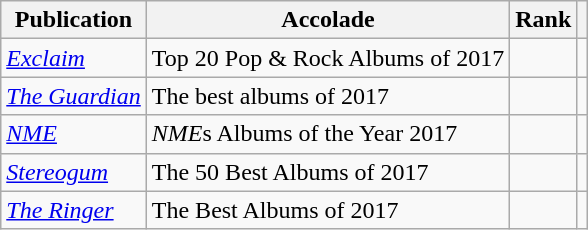<table class="sortable wikitable">
<tr>
<th>Publication</th>
<th>Accolade</th>
<th>Rank</th>
<th class="unsortable"></th>
</tr>
<tr>
<td><em><a href='#'>Exclaim</a></em></td>
<td>Top 20 Pop & Rock Albums of 2017</td>
<td></td>
<td></td>
</tr>
<tr>
<td><em><a href='#'>The Guardian</a></em></td>
<td>The best albums of 2017</td>
<td></td>
<td></td>
</tr>
<tr>
<td><em><a href='#'>NME</a></em></td>
<td><em>NME</em>s Albums of the Year 2017</td>
<td></td>
<td></td>
</tr>
<tr>
<td><em><a href='#'>Stereogum</a></em></td>
<td>The 50 Best Albums of 2017</td>
<td></td>
<td></td>
</tr>
<tr>
<td><em><a href='#'>The Ringer</a></em></td>
<td>The Best Albums of 2017</td>
<td></td>
<td></td>
</tr>
</table>
